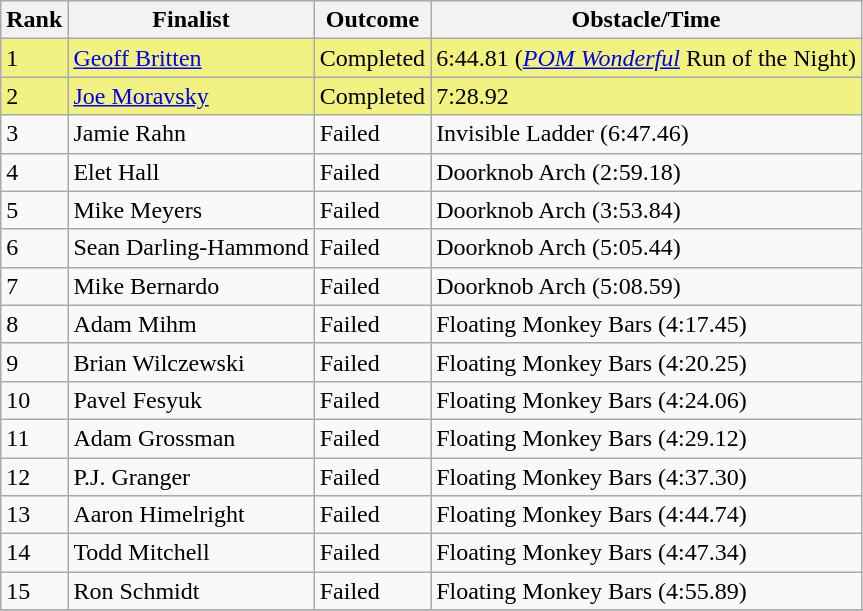<table class="wikitable">
<tr>
<th>Rank</th>
<th>Finalist</th>
<th>Outcome</th>
<th>Obstacle/Time</th>
</tr>
<tr style="background-color:#f2f282">
<td>1</td>
<td><a href='#'>Geoff Britten</a></td>
<td>Completed</td>
<td>6:44.81 (<em><a href='#'>POM Wonderful</a></em> Run of the Night)</td>
</tr>
<tr style="background-color:#f2f282">
<td>2</td>
<td><a href='#'>Joe Moravsky</a></td>
<td>Completed</td>
<td>7:28.92</td>
</tr>
<tr>
<td>3</td>
<td>Jamie Rahn</td>
<td>Failed</td>
<td>Invisible Ladder (6:47.46)</td>
</tr>
<tr>
<td>4</td>
<td>Elet Hall</td>
<td>Failed</td>
<td>Doorknob Arch (2:59.18)</td>
</tr>
<tr>
<td>5</td>
<td>Mike Meyers</td>
<td>Failed</td>
<td>Doorknob Arch (3:53.84)</td>
</tr>
<tr>
<td>6</td>
<td>Sean Darling-Hammond</td>
<td>Failed</td>
<td>Doorknob Arch (5:05.44)</td>
</tr>
<tr>
<td>7</td>
<td>Mike Bernardo</td>
<td>Failed</td>
<td>Doorknob Arch (5:08.59)</td>
</tr>
<tr>
<td>8</td>
<td>Adam Mihm</td>
<td>Failed</td>
<td>Floating Monkey Bars (4:17.45)</td>
</tr>
<tr>
<td>9</td>
<td>Brian Wilczewski</td>
<td>Failed</td>
<td>Floating Monkey Bars (4:20.25)</td>
</tr>
<tr>
<td>10</td>
<td>Pavel Fesyuk</td>
<td>Failed</td>
<td>Floating Monkey Bars (4:24.06)</td>
</tr>
<tr>
<td>11</td>
<td>Adam Grossman</td>
<td>Failed</td>
<td>Floating Monkey Bars (4:29.12)</td>
</tr>
<tr>
<td>12</td>
<td>P.J. Granger</td>
<td>Failed</td>
<td>Floating Monkey Bars (4:37.30)</td>
</tr>
<tr>
<td>13</td>
<td>Aaron Himelright</td>
<td>Failed</td>
<td>Floating Monkey Bars (4:44.74)</td>
</tr>
<tr>
<td>14</td>
<td>Todd Mitchell</td>
<td>Failed</td>
<td>Floating Monkey Bars (4:47.34)</td>
</tr>
<tr>
<td>15</td>
<td>Ron Schmidt</td>
<td>Failed</td>
<td>Floating Monkey Bars (4:55.89)</td>
</tr>
<tr>
</tr>
</table>
